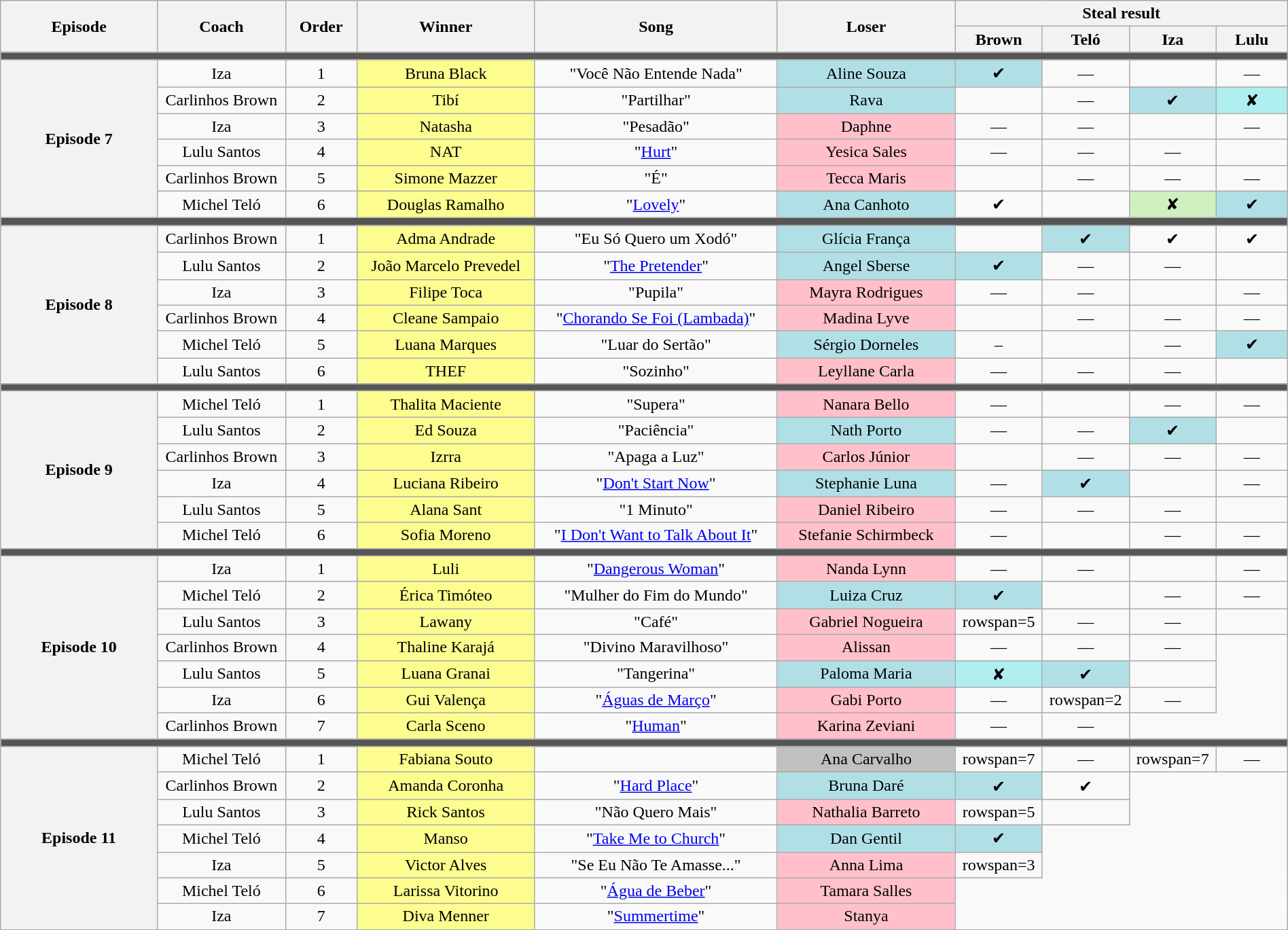<table class="wikitable" style="text-align:center; width:100%;">
<tr>
<th scope="col" width="11.0%" rowspan=2>Episode</th>
<th scope="col" width="09.0%" rowspan=2>Coach</th>
<th scope="col" width="05.0%" rowspan=2>Order</th>
<th scope="col" width="12.5%" rowspan=2>Winner</th>
<th scope="col" width="17.0%" rowspan=2>Song</th>
<th scope="col" width="12.5%" rowspan=2>Loser</th>
<th scope="col" width="20.0%" colspan=4>Steal result</th>
</tr>
<tr>
<th width="5%" scope="col">Brown</th>
<th width="5%" scope="col">Teló</th>
<th width="5%" scope="col">Iza</th>
<th width="5%" scope="col">Lulu</th>
</tr>
<tr>
<td colspan=10 bgcolor=555555></td>
</tr>
<tr>
<th rowspan=6>Episode 7<br></th>
<td>Iza</td>
<td>1</td>
<td bgcolor=FDFC8F>Bruna Black</td>
<td>"Você Não Entende Nada"</td>
<td bgcolor=B0E0E6>Aline Souza</td>
<td bgcolor=B0E0E6>✔</td>
<td>—</td>
<td></td>
<td>—</td>
</tr>
<tr>
<td>Carlinhos Brown</td>
<td>2</td>
<td bgcolor=FDFC8F>Tibí</td>
<td>"Partilhar"</td>
<td bgcolor=B0E0E6>Rava</td>
<td></td>
<td>—</td>
<td bgcolor=B0E0E6>✔</td>
<td bgcolor=afeeee>✘</td>
</tr>
<tr>
<td>Iza</td>
<td>3</td>
<td bgcolor=FDFC8F>Natasha</td>
<td>"Pesadão"</td>
<td bgcolor=FFC0CB>Daphne</td>
<td>—</td>
<td>—</td>
<td></td>
<td>—</td>
</tr>
<tr>
<td>Lulu Santos</td>
<td>4</td>
<td bgcolor=FDFC8F>NAT</td>
<td>"<a href='#'>Hurt</a>"</td>
<td bgcolor=FFC0CB>Yesica Sales</td>
<td>—</td>
<td>—</td>
<td>—</td>
<td></td>
</tr>
<tr>
<td>Carlinhos Brown</td>
<td>5</td>
<td bgcolor=FDFC8F>Simone Mazzer</td>
<td>"É"</td>
<td bgcolor=FFC0CB>Tecca Maris</td>
<td></td>
<td>—</td>
<td>—</td>
<td>—</td>
</tr>
<tr>
<td>Michel Teló</td>
<td>6</td>
<td bgcolor=FDFC8F>Douglas Ramalho</td>
<td>"<a href='#'>Lovely</a>"</td>
<td bgcolor=B0E0E6>Ana Canhoto</td>
<td>✔</td>
<td></td>
<td bgcolor=D0F0C0>✘</td>
<td bgcolor=B0E0E6>✔</td>
</tr>
<tr>
<td colspan=10 bgcolor=555555></td>
</tr>
<tr>
<th rowspan=6>Episode 8<br></th>
<td>Carlinhos Brown</td>
<td>1</td>
<td bgcolor=FDFC8F>Adma Andrade</td>
<td>"Eu Só Quero um Xodó"</td>
<td bgcolor=B0E0E6>Glícia França</td>
<td></td>
<td bgcolor=B0E0E6>✔</td>
<td>✔</td>
<td>✔</td>
</tr>
<tr>
<td>Lulu Santos</td>
<td>2</td>
<td bgcolor=FDFC8F>João Marcelo Prevedel</td>
<td>"<a href='#'>The Pretender</a>"</td>
<td bgcolor=B0E0E6>Angel Sberse</td>
<td bgcolor=B0E0E6>✔</td>
<td>—</td>
<td>—</td>
<td></td>
</tr>
<tr>
<td>Iza</td>
<td>3</td>
<td bgcolor=FDFC8F>Filipe Toca</td>
<td>"Pupila"</td>
<td bgcolor=FFC0CB>Mayra Rodrigues</td>
<td>—</td>
<td>—</td>
<td></td>
<td>—</td>
</tr>
<tr>
<td>Carlinhos Brown</td>
<td>4</td>
<td bgcolor=FDFC8F>Cleane Sampaio</td>
<td>"<a href='#'>Chorando Se Foi (Lambada)</a>"</td>
<td bgcolor=FFC0CB>Madina Lyve</td>
<td></td>
<td>—</td>
<td>—</td>
<td>—</td>
</tr>
<tr>
<td>Michel Teló</td>
<td>5</td>
<td bgcolor=FDFC8F>Luana Marques</td>
<td>"Luar do Sertão"</td>
<td bgcolor=B0E0E6>Sérgio Dorneles</td>
<td>–</td>
<td></td>
<td>—</td>
<td bgcolor=B0E0E6>✔</td>
</tr>
<tr>
<td>Lulu Santos</td>
<td>6</td>
<td bgcolor=FDFC8F>THEF</td>
<td>"Sozinho"</td>
<td bgcolor=FFC0CB>Leyllane Carla</td>
<td>—</td>
<td>—</td>
<td>—</td>
<td></td>
</tr>
<tr>
<td colspan=10 bgcolor=555555></td>
</tr>
<tr>
<th rowspan=6>Episode 9<br></th>
<td>Michel Teló</td>
<td>1</td>
<td bgcolor=FDFC8F>Thalita Maciente</td>
<td>"Supera"</td>
<td bgcolor=FFC0CB>Nanara Bello</td>
<td>—</td>
<td></td>
<td>—</td>
<td>—</td>
</tr>
<tr>
<td>Lulu Santos</td>
<td>2</td>
<td bgcolor=FDFC8F>Ed Souza</td>
<td>"Paciência"</td>
<td bgcolor=B0E0E6>Nath Porto</td>
<td>—</td>
<td>—</td>
<td bgcolor=B0E0E6>✔</td>
<td></td>
</tr>
<tr>
<td>Carlinhos Brown</td>
<td>3</td>
<td bgcolor=FDFC8F>Izrra</td>
<td>"Apaga a Luz"</td>
<td bgcolor=FFC0CB>Carlos Júnior</td>
<td></td>
<td>—</td>
<td>—</td>
<td>—</td>
</tr>
<tr>
<td>Iza</td>
<td>4</td>
<td bgcolor=FDFC8F>Luciana Ribeiro</td>
<td>"<a href='#'>Don't Start Now</a>"</td>
<td bgcolor=B0E0E6>Stephanie Luna</td>
<td>—</td>
<td bgcolor=B0E0E6>✔</td>
<td></td>
<td>—</td>
</tr>
<tr>
<td>Lulu Santos</td>
<td>5</td>
<td bgcolor=FDFC8F>Alana Sant</td>
<td>"1 Minuto"</td>
<td bgcolor=FFC0CB>Daniel Ribeiro</td>
<td>—</td>
<td>—</td>
<td>—</td>
<td></td>
</tr>
<tr>
<td>Michel Teló</td>
<td>6</td>
<td bgcolor=FDFC8F>Sofia Moreno</td>
<td>"<a href='#'>I Don't Want to Talk About It</a>"</td>
<td bgcolor=FFC0CB>Stefanie Schirmbeck</td>
<td>—</td>
<td></td>
<td>—</td>
<td>—</td>
</tr>
<tr>
<td colspan=10 bgcolor=555555></td>
</tr>
<tr>
<th rowspan=7>Episode 10<br></th>
<td>Iza</td>
<td>1</td>
<td bgcolor=FDFC8F>Luli</td>
<td>"<a href='#'>Dangerous Woman</a>"</td>
<td bgcolor=FFC0CB>Nanda Lynn</td>
<td>—</td>
<td>—</td>
<td></td>
<td>—</td>
</tr>
<tr>
<td>Michel Teló</td>
<td>2</td>
<td bgcolor=FDFC8F>Érica Timóteo</td>
<td>"Mulher do Fim do Mundo"</td>
<td bgcolor=B0E0E6>Luiza Cruz</td>
<td bgcolor=B0E0E6>✔</td>
<td></td>
<td>—</td>
<td>—</td>
</tr>
<tr>
<td>Lulu Santos</td>
<td>3</td>
<td bgcolor=FDFC8F>Lawany</td>
<td>"Café"</td>
<td bgcolor=FFC0CB>Gabriel Nogueira</td>
<td>rowspan=5 </td>
<td>—</td>
<td>—</td>
<td></td>
</tr>
<tr>
<td>Carlinhos Brown</td>
<td>4</td>
<td bgcolor=FDFC8F>Thaline Karajá</td>
<td>"Divino Maravilhoso"</td>
<td bgcolor=FFC0CB>Alissan</td>
<td>—</td>
<td>—</td>
<td>—</td>
</tr>
<tr>
<td>Lulu Santos</td>
<td>5</td>
<td bgcolor=FDFC8F>Luana Granai</td>
<td>"Tangerina"</td>
<td bgcolor=B0E0E6>Paloma Maria</td>
<td bgcolor=afeeee>✘</td>
<td bgcolor=B0E0E6>✔</td>
<td></td>
</tr>
<tr>
<td>Iza</td>
<td>6</td>
<td bgcolor=FDFC8F>Gui Valença</td>
<td>"<a href='#'>Águas de Março</a>"</td>
<td bgcolor=FFC0CB>Gabi Porto</td>
<td>—</td>
<td>rowspan=2 </td>
<td>—</td>
</tr>
<tr>
<td>Carlinhos Brown</td>
<td>7</td>
<td bgcolor=FDFC8F>Carla Sceno</td>
<td>"<a href='#'>Human</a>"</td>
<td bgcolor=FFC0CB>Karina Zeviani</td>
<td>—</td>
<td>—</td>
</tr>
<tr>
<td colspan=10 bgcolor=555555></td>
</tr>
<tr>
<th rowspan=7>Episode 11<br></th>
<td>Michel Teló</td>
<td>1</td>
<td bgcolor=FDFC8F>Fabiana Souto</td>
<td></td>
<td bgcolor=C0C0C0>Ana Carvalho</td>
<td>rowspan=7 </td>
<td>—</td>
<td>rowspan=7 </td>
<td>—</td>
</tr>
<tr>
<td>Carlinhos Brown</td>
<td>2</td>
<td bgcolor=FDFC8F>Amanda Coronha</td>
<td>"<a href='#'>Hard Place</a>"</td>
<td bgcolor=B0E0E6>Bruna Daré</td>
<td bgcolor=B0E0E6>✔</td>
<td>✔</td>
</tr>
<tr>
<td>Lulu Santos</td>
<td>3</td>
<td bgcolor=FDFC8F>Rick Santos</td>
<td>"Não Quero Mais"</td>
<td bgcolor=FFC0CB>Nathalia Barreto</td>
<td>rowspan=5 </td>
<td></td>
</tr>
<tr>
<td>Michel Teló</td>
<td>4</td>
<td bgcolor=FDFC8F>Manso</td>
<td>"<a href='#'>Take Me to Church</a>"</td>
<td bgcolor=B0E0E6>Dan Gentil</td>
<td bgcolor=B0E0E6>✔</td>
</tr>
<tr>
<td>Iza</td>
<td>5</td>
<td bgcolor=FDFC8F>Victor Alves</td>
<td>"Se Eu Não Te Amasse..."</td>
<td bgcolor=FFC0CB>Anna Lima</td>
<td>rowspan=3 </td>
</tr>
<tr>
<td>Michel Teló</td>
<td>6</td>
<td bgcolor=FDFC8F>Larissa Vitorino</td>
<td>"<a href='#'>Água de Beber</a>"</td>
<td bgcolor=FFC0CB>Tamara Salles</td>
</tr>
<tr>
<td>Iza</td>
<td>7</td>
<td bgcolor=FDFC8F>Diva Menner</td>
<td>"<a href='#'>Summertime</a>"</td>
<td bgcolor=FFC0CB>Stanya</td>
</tr>
<tr>
</tr>
</table>
